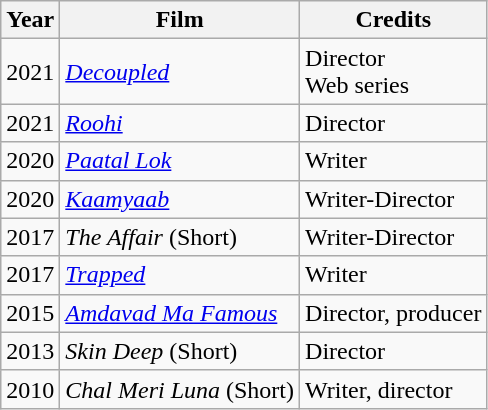<table class="wikitable">
<tr>
<th><strong>Year</strong></th>
<th><strong>Film</strong></th>
<th><strong>Credits</strong></th>
</tr>
<tr>
<td>2021</td>
<td><em><a href='#'>Decoupled</a></em></td>
<td>Director<br>Web series</td>
</tr>
<tr>
<td>2021</td>
<td><em><a href='#'>Roohi</a></em></td>
<td>Director</td>
</tr>
<tr>
<td>2020</td>
<td><em><a href='#'>Paatal Lok</a></em></td>
<td>Writer</td>
</tr>
<tr>
<td>2020</td>
<td><em><a href='#'>Kaamyaab</a></em></td>
<td>Writer-Director</td>
</tr>
<tr>
<td>2017</td>
<td><em>The Affair</em> (Short)</td>
<td>Writer-Director</td>
</tr>
<tr>
<td>2017</td>
<td><em><a href='#'>Trapped</a></em></td>
<td>Writer</td>
</tr>
<tr>
<td>2015</td>
<td><em><a href='#'>Amdavad Ma Famous</a></em></td>
<td>Director, producer</td>
</tr>
<tr>
<td>2013</td>
<td><em>Skin Deep</em> (Short)</td>
<td>Director</td>
</tr>
<tr>
<td>2010</td>
<td><em>Chal Meri Luna</em> (Short)</td>
<td>Writer, director</td>
</tr>
</table>
